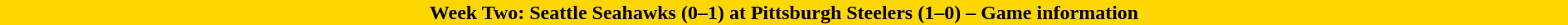<table class="toccolours collapsible collapsed"  style="width:100%; margin:auto;">
<tr>
<th style="background:gold;">Week Two: Seattle Seahawks (0–1) at Pittsburgh Steelers (1–0) – Game information</th>
</tr>
<tr>
<td><br></td>
</tr>
</table>
